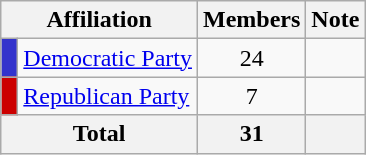<table class="wikitable">
<tr>
<th colspan="2" align="center" valign="bottom">Affiliation</th>
<th valign="bottom">Members</th>
<th valign="bottom">Note</th>
</tr>
<tr>
<td bgcolor="#3333CC"> </td>
<td><a href='#'>Democratic Party</a></td>
<td align="center">24</td>
<td></td>
</tr>
<tr>
<td bgcolor="#CC0000"> </td>
<td><a href='#'>Republican Party</a></td>
<td align="center">7</td>
<td></td>
</tr>
<tr>
<th colspan="2" align="center"><strong>Total</strong></th>
<th align="center"><strong>31</strong></th>
<th></th>
</tr>
</table>
